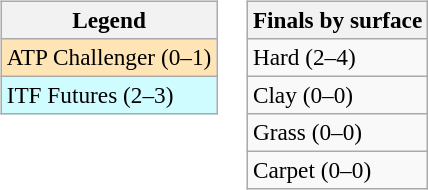<table>
<tr valign=top>
<td><br><table class=wikitable style=font-size:97%>
<tr>
<th>Legend</th>
</tr>
<tr bgcolor=moccasin>
<td>ATP Challenger (0–1)</td>
</tr>
<tr bgcolor=cffcff>
<td>ITF Futures (2–3)</td>
</tr>
</table>
</td>
<td><br><table class=wikitable style=font-size:97%>
<tr>
<th>Finals by surface</th>
</tr>
<tr>
<td>Hard (2–4)</td>
</tr>
<tr>
<td>Clay (0–0)</td>
</tr>
<tr>
<td>Grass (0–0)</td>
</tr>
<tr>
<td>Carpet (0–0)</td>
</tr>
</table>
</td>
</tr>
</table>
